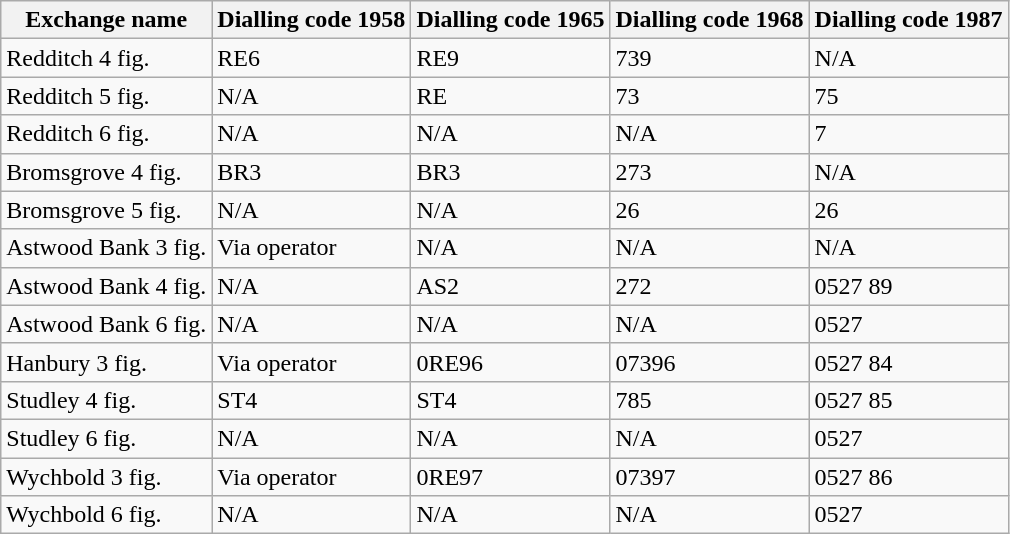<table class="wikitable" style="width: auto; margin-left: 1.5em;">
<tr>
<th scope="col">Exchange name</th>
<th scope="col">Dialling code 1958</th>
<th scope="col">Dialling code 1965</th>
<th scope="col">Dialling code 1968</th>
<th scope="col">Dialling code 1987</th>
</tr>
<tr>
<td>Redditch 4 fig.</td>
<td>RE6</td>
<td>RE9</td>
<td>739</td>
<td>N/A</td>
</tr>
<tr>
<td>Redditch 5 fig.</td>
<td>N/A</td>
<td>RE</td>
<td>73</td>
<td>75</td>
</tr>
<tr>
<td>Redditch 6 fig.</td>
<td>N/A</td>
<td>N/A</td>
<td>N/A</td>
<td>7</td>
</tr>
<tr>
<td>Bromsgrove 4 fig.</td>
<td>BR3</td>
<td>BR3</td>
<td>273</td>
<td>N/A</td>
</tr>
<tr>
<td>Bromsgrove 5 fig.</td>
<td>N/A</td>
<td>N/A</td>
<td>26</td>
<td>26</td>
</tr>
<tr>
<td>Astwood Bank 3 fig.</td>
<td>Via operator</td>
<td>N/A</td>
<td>N/A</td>
<td>N/A</td>
</tr>
<tr>
<td>Astwood Bank 4 fig.</td>
<td>N/A</td>
<td>AS2</td>
<td>272</td>
<td>0527 89</td>
</tr>
<tr>
<td>Astwood Bank 6 fig.</td>
<td>N/A</td>
<td>N/A</td>
<td>N/A</td>
<td>0527</td>
</tr>
<tr>
<td>Hanbury 3 fig.</td>
<td>Via operator</td>
<td>0RE96</td>
<td>07396</td>
<td>0527 84</td>
</tr>
<tr>
<td>Studley 4 fig.</td>
<td>ST4</td>
<td>ST4</td>
<td>785</td>
<td>0527 85</td>
</tr>
<tr>
<td>Studley 6 fig.</td>
<td>N/A</td>
<td>N/A</td>
<td>N/A</td>
<td>0527</td>
</tr>
<tr>
<td>Wychbold 3 fig.</td>
<td>Via operator</td>
<td>0RE97</td>
<td>07397</td>
<td>0527 86</td>
</tr>
<tr>
<td>Wychbold 6 fig.</td>
<td>N/A</td>
<td>N/A</td>
<td>N/A</td>
<td>0527</td>
</tr>
</table>
